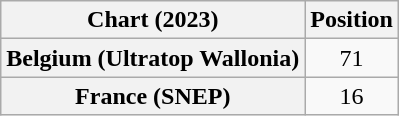<table class="wikitable plainrowheaders" style="text-align:center;">
<tr>
<th scope="col">Chart (2023)</th>
<th scope="col">Position</th>
</tr>
<tr>
<th scope="row">Belgium (Ultratop Wallonia)</th>
<td>71</td>
</tr>
<tr>
<th scope="row">France (SNEP)</th>
<td>16</td>
</tr>
</table>
